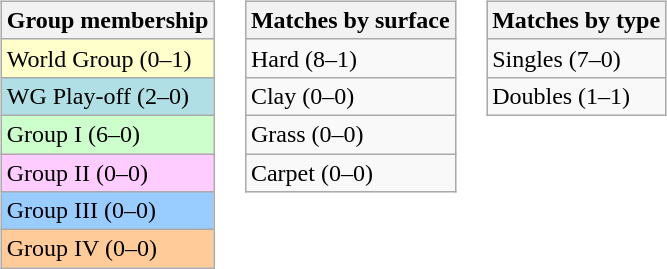<table>
<tr valign=top>
<td><br><table class=wikitable>
<tr>
<th>Group membership</th>
</tr>
<tr bgcolor=#FFFFCC>
<td>World Group (0–1)</td>
</tr>
<tr style="background:#B0E0E6;">
<td>WG Play-off (2–0)</td>
</tr>
<tr bgcolor=#CCFFCC>
<td>Group I (6–0)</td>
</tr>
<tr bgcolor=#FFCCFF>
<td>Group II (0–0)</td>
</tr>
<tr bgcolor=#99CCFF>
<td>Group III (0–0)</td>
</tr>
<tr bgcolor=#FFCC99>
<td>Group IV (0–0)</td>
</tr>
</table>
</td>
<td><br><table class=wikitable>
<tr>
<th>Matches by surface</th>
</tr>
<tr>
<td>Hard (8–1)</td>
</tr>
<tr>
<td>Clay (0–0)</td>
</tr>
<tr>
<td>Grass (0–0)</td>
</tr>
<tr>
<td>Carpet (0–0)</td>
</tr>
</table>
</td>
<td><br><table class=wikitable>
<tr>
<th>Matches by type</th>
</tr>
<tr>
<td>Singles (7–0)</td>
</tr>
<tr>
<td>Doubles (1–1)</td>
</tr>
</table>
</td>
</tr>
</table>
